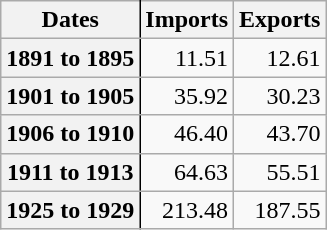<table class="wikitable" style="margin: 0 0 1em 0;">
<tr style="border-bottom:1px solid black;">
<th style="border-right:1px solid black;">Dates</th>
<th>Imports</th>
<th>Exports</th>
</tr>
<tr align="right">
<th style="border-right:1px solid black;">1891 to 1895</th>
<td>11.51</td>
<td>12.61</td>
</tr>
<tr align="right">
<th style="border-right:1px solid black;">1901 to 1905</th>
<td>35.92</td>
<td>30.23</td>
</tr>
<tr align="right">
<th style="border-right:1px solid black;">1906 to 1910</th>
<td>46.40</td>
<td>43.70</td>
</tr>
<tr align="right">
<th style="border-right:1px solid black;">1911 to 1913</th>
<td>64.63</td>
<td>55.51</td>
</tr>
<tr align="right">
<th style="border-right:1px solid black;">1925 to 1929</th>
<td>213.48</td>
<td>187.55</td>
</tr>
</table>
